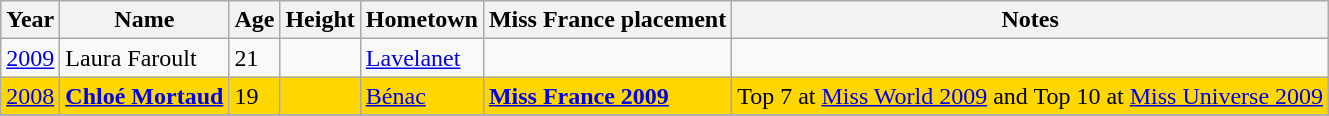<table class="wikitable sortable">
<tr>
<th>Year</th>
<th>Name</th>
<th>Age</th>
<th>Height</th>
<th>Hometown</th>
<th>Miss France placement</th>
<th>Notes</th>
</tr>
<tr>
<td><a href='#'>2009</a></td>
<td>Laura Faroult</td>
<td>21</td>
<td></td>
<td><a href='#'>Lavelanet</a></td>
<td></td>
<td></td>
</tr>
<tr bgcolor=gold>
<td><a href='#'>2008</a></td>
<td><strong><a href='#'>Chloé Mortaud</a></strong></td>
<td>19</td>
<td></td>
<td><a href='#'>Bénac</a></td>
<td><strong><a href='#'>Miss France 2009</a></strong></td>
<td>Top 7 at <a href='#'>Miss World 2009</a> and Top 10 at <a href='#'>Miss Universe 2009</a></td>
</tr>
<tr>
</tr>
</table>
